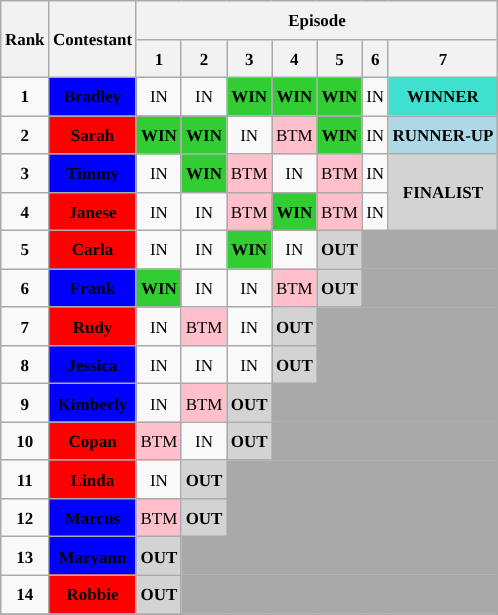<table class="wikitable" style="text-align: center; font-size: 8.5pt; line-height:20px;">
<tr>
<th rowspan="2">Rank</th>
<th rowspan="2">Contestant</th>
<th colspan="10">Episode</th>
</tr>
<tr>
<th>1</th>
<th>2</th>
<th>3</th>
<th>4</th>
<th>5</th>
<th>6</th>
<th>7</th>
</tr>
<tr>
<td><strong>1</strong></td>
<td style="background:blue"><span><strong>Bradley</strong></span></td>
<td>IN</td>
<td>IN</td>
<td style="background:limegreen;"><strong>WIN</strong></td>
<td style="background:limegreen;"><strong>WIN</strong></td>
<td style="background:limegreen;"><strong>WIN</strong></td>
<td>IN</td>
<td style="background:turquoise;"><strong>WINNER</strong></td>
</tr>
<tr>
<td><strong>2</strong></td>
<td style="background:red"><span><strong>Sarah</strong></span></td>
<td style="background:limegreen;"><strong>WIN</strong></td>
<td style="background:limegreen;"><strong>WIN</strong></td>
<td>IN</td>
<td style="background:pink;">BTM</td>
<td style="background:limegreen;"><strong>WIN</strong></td>
<td>IN</td>
<td style="background:lightblue;"><strong>RUNNER-UP</strong></td>
</tr>
<tr>
<td><strong>3</strong></td>
<td style="background:blue"><span><strong>Timmy</strong></span></td>
<td>IN</td>
<td style="background:limegreen;"><strong>WIN</strong></td>
<td style="background:pink;">BTM</td>
<td>IN</td>
<td style="background:pink;">BTM</td>
<td>IN</td>
<td rowspan="2" style="background:lightgray;"><strong>FINALIST</strong></td>
</tr>
<tr>
<td><strong>4</strong></td>
<td style="background:red"><span><strong>Janese</strong></span></td>
<td>IN</td>
<td>IN</td>
<td style="background:pink;">BTM</td>
<td style="background:limegreen;"><strong>WIN</strong></td>
<td style="background:pink;">BTM</td>
<td>IN</td>
</tr>
<tr>
<td><strong>5</strong></td>
<td style="background:red"><span><strong>Carla</strong></span></td>
<td>IN</td>
<td>IN</td>
<td style="background:limegreen;"><strong>WIN</strong></td>
<td>IN</td>
<td style="background:lightgray;"><strong>OUT</strong></td>
<td colspan="8" style="background:darkgrey;"></td>
</tr>
<tr>
<td><strong>6</strong></td>
<td style="background:blue"><span><strong>Frank</strong></span></td>
<td style="background:limegreen;"><strong>WIN</strong></td>
<td>IN</td>
<td>IN</td>
<td style="background:pink;">BTM</td>
<td style="background:lightgray;"><strong>OUT</strong></td>
<td colspan="8" style="background:darkgrey;"></td>
</tr>
<tr>
<td><strong>7</strong></td>
<td style="background:red"><span><strong>Rudy</strong></span></td>
<td>IN</td>
<td style="background:pink;">BTM</td>
<td>IN</td>
<td style="background:lightgray;"><strong>OUT</strong></td>
<td colspan="8" style="background:darkgrey;"></td>
</tr>
<tr>
<td><strong>8</strong></td>
<td style="background:blue"><span><strong>Jessica</strong></span></td>
<td>IN</td>
<td>IN</td>
<td>IN</td>
<td style="background:lightgray;"><strong>OUT</strong></td>
<td colspan="8" style="background:darkgrey;"></td>
</tr>
<tr>
<td><strong>9</strong></td>
<td style="background:blue"><span><strong>Kimberly</strong></span></td>
<td>IN</td>
<td style="background:pink;">BTM</td>
<td style="background:lightgray;"><strong>OUT</strong></td>
<td colspan="8" style="background:darkgrey;"></td>
</tr>
<tr>
<td><strong>10</strong></td>
<td style="background:red"><span><strong>Copan</strong></span></td>
<td style="background:pink;">BTM</td>
<td>IN</td>
<td style="background:lightgray;"><strong>OUT</strong></td>
<td colspan="8" style="background:darkgrey;"></td>
</tr>
<tr>
<td><strong>11</strong></td>
<td style="background:red"><span><strong>Linda</strong></span></td>
<td>IN</td>
<td style="background:lightgray;"><strong>OUT</strong></td>
<td colspan="8" style="background:darkgrey;"></td>
</tr>
<tr>
<td><strong>12</strong></td>
<td style="background:blue"><span><strong>Marcus</strong></span></td>
<td style="background:pink;">BTM</td>
<td style="background:lightgray;"><strong>OUT</strong></td>
<td colspan="8" style="background:darkgrey;"></td>
</tr>
<tr>
<td><strong>13</strong></td>
<td style="background:blue"><span><strong>Maryann</strong></span></td>
<td style="background:lightgray;"><strong>OUT</strong></td>
<td colspan="10" style="background:darkgrey;"></td>
</tr>
<tr>
<td><strong>14</strong></td>
<td style="background:red"><span><strong>Robbie</strong></span></td>
<td style="background:lightgray;"><strong>OUT</strong></td>
<td colspan="12" style="background:darkgrey;"></td>
</tr>
<tr>
</tr>
</table>
